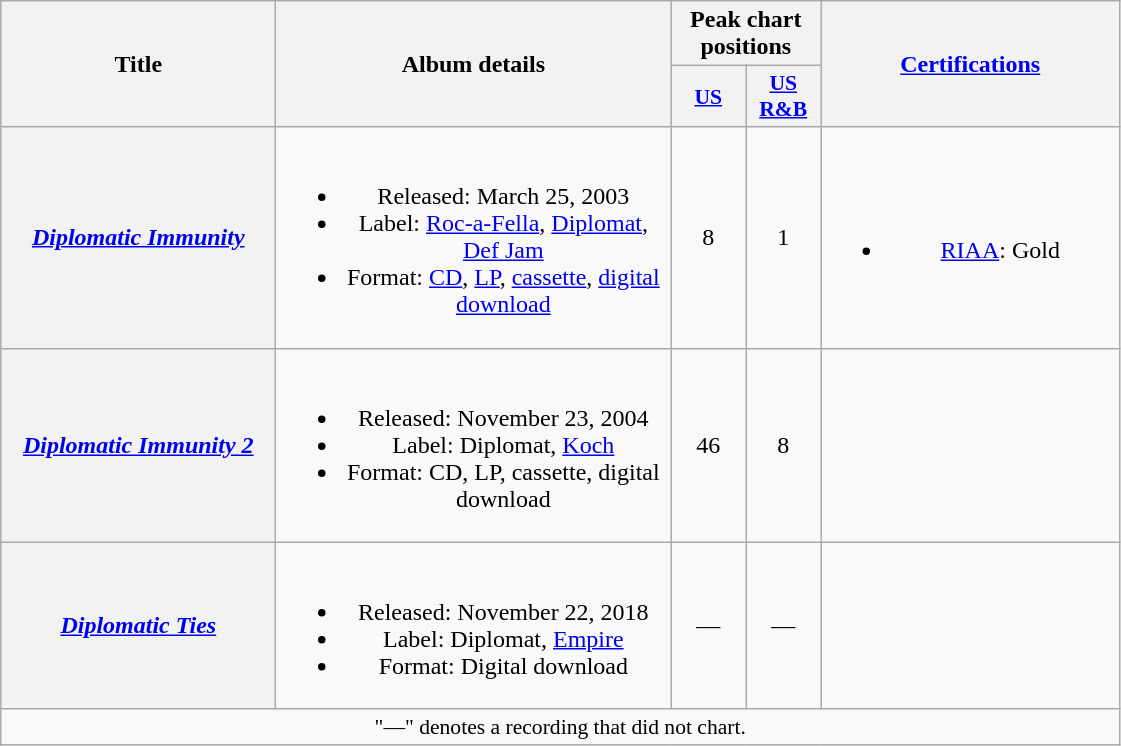<table class="wikitable plainrowheaders" style="text-align:center;">
<tr>
<th scope="col" rowspan="2" style="width:11em;">Title</th>
<th scope="col" rowspan="2" style="width:16em;">Album details</th>
<th scope="col" colspan="2">Peak chart positions</th>
<th scope="col" rowspan="2" style="width:12em;"><a href='#'>Certifications</a></th>
</tr>
<tr>
<th style="width:3em;font-size:90%;"><a href='#'>US</a><br></th>
<th style="width:3em;font-size:90%;"><a href='#'>US<br>R&B</a><br></th>
</tr>
<tr>
<th scope="row"><em><a href='#'>Diplomatic Immunity</a></em></th>
<td><br><ul><li>Released: March 25, 2003</li><li>Label: <a href='#'>Roc-a-Fella</a>, <a href='#'>Diplomat</a>, <a href='#'>Def Jam</a></li><li>Format: <a href='#'>CD</a>, <a href='#'>LP</a>, <a href='#'>cassette</a>, <a href='#'>digital download</a></li></ul></td>
<td>8</td>
<td>1</td>
<td><br><ul><li><a href='#'>RIAA</a>: Gold</li></ul></td>
</tr>
<tr>
<th scope="row"><em><a href='#'>Diplomatic Immunity 2</a></em></th>
<td><br><ul><li>Released: November 23, 2004</li><li>Label: Diplomat, <a href='#'>Koch</a></li><li>Format: CD, LP, cassette, digital download</li></ul></td>
<td>46</td>
<td>8</td>
<td></td>
</tr>
<tr>
<th scope="row"><em><a href='#'>Diplomatic Ties</a></em></th>
<td><br><ul><li>Released: November 22, 2018</li><li>Label: Diplomat, <a href='#'>Empire</a></li><li>Format: Digital download</li></ul></td>
<td>—</td>
<td>—</td>
<td></td>
</tr>
<tr>
<td colspan="14" style="font-size:90%">"—" denotes a recording that did not chart.</td>
</tr>
</table>
